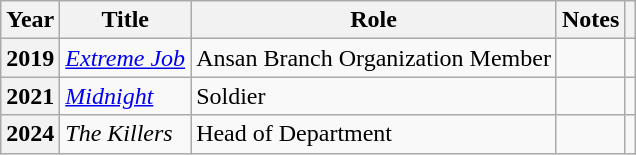<table class="wikitable plainrowheaders sortable">
<tr>
<th scope="col">Year</th>
<th scope="col">Title</th>
<th scope="col">Role</th>
<th scope="col" class="unsortable">Notes</th>
<th scope="col" class="unsortable"></th>
</tr>
<tr>
<th scope="row">2019</th>
<td><em><a href='#'>Extreme Job</a></em></td>
<td>Ansan Branch Organization Member</td>
<td></td>
<td style="text-align:center"></td>
</tr>
<tr>
<th scope="row">2021</th>
<td><em><a href='#'>Midnight</a></em></td>
<td>Soldier</td>
<td></td>
<td style="text-align:center"></td>
</tr>
<tr>
<th scope="row">2024</th>
<td><em>The Killers</em></td>
<td>Head of Department</td>
<td></td>
<td style="text-align:center"></td>
</tr>
</table>
